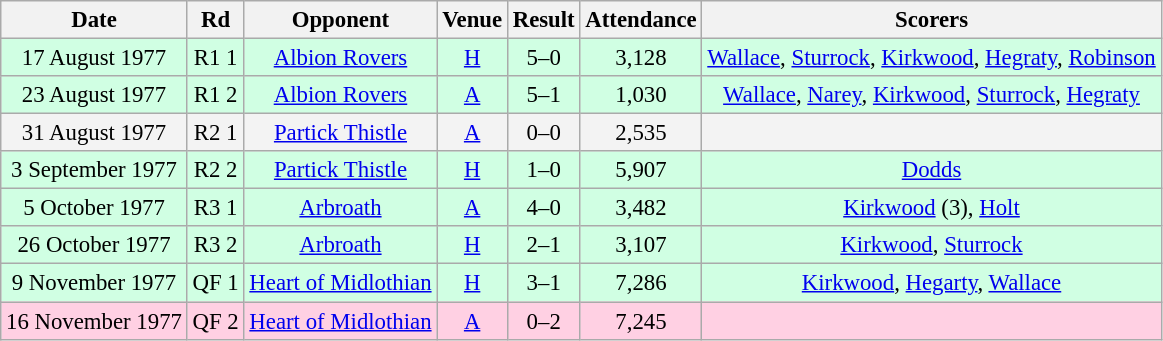<table class="wikitable sortable" style="font-size:95%; text-align:center">
<tr>
<th>Date</th>
<th>Rd</th>
<th>Opponent</th>
<th>Venue</th>
<th>Result</th>
<th>Attendance</th>
<th>Scorers</th>
</tr>
<tr bgcolor = "#d0ffe3">
<td>17 August 1977</td>
<td>R1 1</td>
<td><a href='#'>Albion Rovers</a></td>
<td><a href='#'>H</a></td>
<td>5–0</td>
<td>3,128</td>
<td><a href='#'>Wallace</a>, <a href='#'>Sturrock</a>, <a href='#'>Kirkwood</a>, <a href='#'>Hegraty</a>, <a href='#'>Robinson</a></td>
</tr>
<tr bgcolor = "#d0ffe3">
<td>23 August 1977</td>
<td>R1 2</td>
<td><a href='#'>Albion Rovers</a></td>
<td><a href='#'>A</a></td>
<td>5–1</td>
<td>1,030</td>
<td><a href='#'>Wallace</a>, <a href='#'>Narey</a>, <a href='#'>Kirkwood</a>, <a href='#'>Sturrock</a>, <a href='#'>Hegraty</a></td>
</tr>
<tr bgcolor = "#f3f3f3">
<td>31 August 1977</td>
<td>R2 1</td>
<td><a href='#'>Partick Thistle</a></td>
<td><a href='#'>A</a></td>
<td>0–0</td>
<td>2,535</td>
<td></td>
</tr>
<tr bgcolor = "#d0ffe3">
<td>3 September 1977</td>
<td>R2 2</td>
<td><a href='#'>Partick Thistle</a></td>
<td><a href='#'>H</a></td>
<td>1–0</td>
<td>5,907</td>
<td><a href='#'>Dodds</a></td>
</tr>
<tr bgcolor = "#d0ffe3">
<td>5 October 1977</td>
<td>R3 1</td>
<td><a href='#'>Arbroath</a></td>
<td><a href='#'>A</a></td>
<td>4–0</td>
<td>3,482</td>
<td><a href='#'>Kirkwood</a> (3), <a href='#'>Holt</a></td>
</tr>
<tr bgcolor = "#d0ffe3">
<td>26 October 1977</td>
<td>R3 2</td>
<td><a href='#'>Arbroath</a></td>
<td><a href='#'>H</a></td>
<td>2–1</td>
<td>3,107</td>
<td><a href='#'>Kirkwood</a>, <a href='#'>Sturrock</a></td>
</tr>
<tr bgcolor = "#d0ffe3">
<td>9 November 1977</td>
<td>QF 1</td>
<td><a href='#'>Heart of Midlothian</a></td>
<td><a href='#'>H</a></td>
<td>3–1</td>
<td>7,286</td>
<td><a href='#'>Kirkwood</a>, <a href='#'>Hegarty</a>, <a href='#'>Wallace</a></td>
</tr>
<tr bgcolor = "#ffd0e3">
<td>16 November 1977</td>
<td>QF 2</td>
<td><a href='#'>Heart of Midlothian</a></td>
<td><a href='#'>A</a></td>
<td>0–2</td>
<td>7,245</td>
<td></td>
</tr>
</table>
